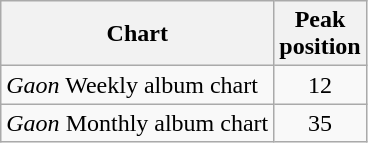<table class="wikitable sortable">
<tr>
<th>Chart</th>
<th>Peak<br>position</th>
</tr>
<tr>
<td><em>Gaon</em> Weekly album chart</td>
<td align="center">12</td>
</tr>
<tr>
<td><em>Gaon</em> Monthly album chart</td>
<td align="center">35</td>
</tr>
</table>
